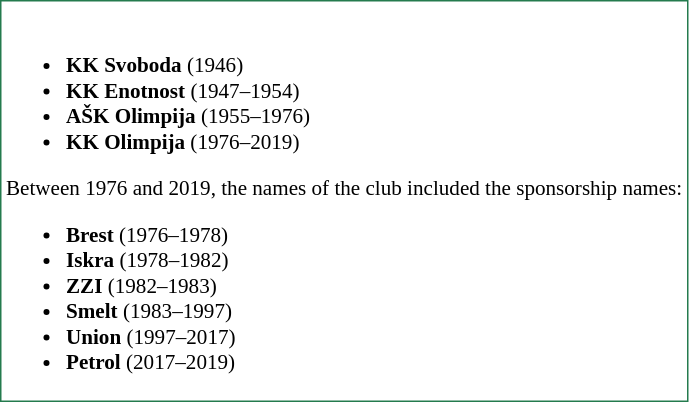<table class="toccolours" style="border: #247B4E solid 1px; background: #FFFFFF; font-size: 88%">
<tr>
<td><br>
<ul><li><strong>KK Svoboda</strong> (1946)</li><li><strong>KK Enotnost</strong> (1947–1954)</li><li><strong>AŠK Olimpija</strong> (1955–1976)</li><li><strong>KK Olimpija</strong> (1976–2019)</li></ul>
Between 1976 and 2019, the names of the club included the sponsorship names:<ul><li><strong>Brest</strong> (1976–1978)</li><li><strong>Iskra</strong> (1978–1982)</li><li><strong>ZZI</strong> (1982–1983)</li><li><strong>Smelt</strong> (1983–1997)</li><li><strong>Union</strong> (1997–2017)</li><li><strong>Petrol</strong> (2017–2019)</li></ul></td>
</tr>
</table>
